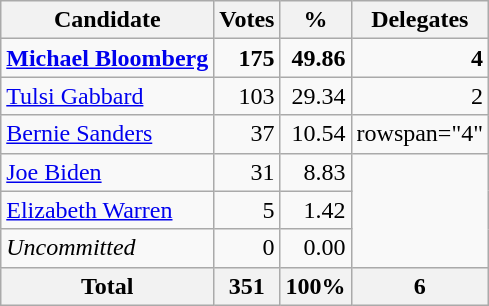<table class="wikitable sortable" style="text-align:right;">
<tr>
<th>Candidate</th>
<th>Votes</th>
<th>%</th>
<th>Delegates</th>
</tr>
<tr>
<td style="text-align:left;" data-sort-value="Bloomberg, Michael"><strong><a href='#'>Michael Bloomberg</a></strong></td>
<td><strong>175</strong></td>
<td><strong>49.86</strong></td>
<td><strong>4</strong></td>
</tr>
<tr>
<td style="text-align:left;" data-sort-value="Gabbard, Tulsi"><a href='#'>Tulsi Gabbard</a></td>
<td>103</td>
<td>29.34</td>
<td>2</td>
</tr>
<tr>
<td style="text-align:left;" data-sort-value="Sanders, Bernie"><a href='#'>Bernie Sanders</a></td>
<td>37</td>
<td>10.54</td>
<td>rowspan="4" </td>
</tr>
<tr>
<td style="text-align:left;" data-sort-value="Biden, Joe"><a href='#'>Joe Biden</a></td>
<td>31</td>
<td>8.83</td>
</tr>
<tr>
<td style="text-align:left;" data-sort-value="Warren, Elizabeth"><a href='#'>Elizabeth Warren</a></td>
<td>5</td>
<td>1.42</td>
</tr>
<tr>
<td style="text-align:left;" data-sort-value="ZZ"><em>Uncommitted</em></td>
<td>0</td>
<td>0.00</td>
</tr>
<tr>
<th>Total</th>
<th>351</th>
<th>100%</th>
<th>6</th>
</tr>
</table>
